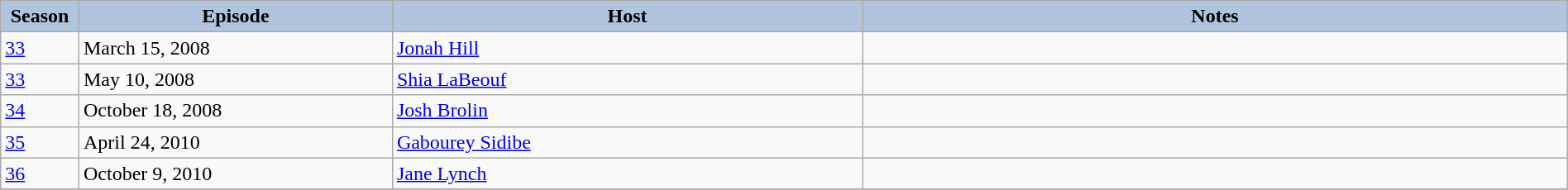<table class="wikitable" style="width:100%;">
<tr>
<th style="background:#B0C4DE;" width="5%">Season</th>
<th style="background:#B0C4DE;" width="20%">Episode</th>
<th style="background:#B0C4DE;" width="30%">Host</th>
<th style="background:#B0C4DE;" width="45%">Notes</th>
</tr>
<tr>
<td><a href='#'>33</a></td>
<td>March 15, 2008</td>
<td><a href='#'>Jonah Hill</a></td>
<td></td>
</tr>
<tr>
<td><a href='#'>33</a></td>
<td>May 10, 2008</td>
<td><a href='#'>Shia LaBeouf</a></td>
<td></td>
</tr>
<tr>
<td><a href='#'>34</a></td>
<td>October 18, 2008</td>
<td><a href='#'>Josh Brolin</a></td>
<td></td>
</tr>
<tr>
<td><a href='#'>35</a></td>
<td>April 24, 2010</td>
<td><a href='#'>Gabourey Sidibe</a></td>
</tr>
<tr>
<td><a href='#'>36</a></td>
<td>October 9, 2010</td>
<td><a href='#'>Jane Lynch</a></td>
<td></td>
</tr>
<tr>
</tr>
</table>
